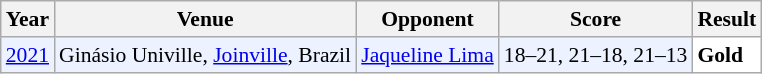<table class="sortable wikitable" style="font-size: 90%;">
<tr>
<th>Year</th>
<th>Venue</th>
<th>Opponent</th>
<th>Score</th>
<th>Result</th>
</tr>
<tr style="background:#ECF2FF">
<td align="center"><a href='#'>2021</a></td>
<td align="left">Ginásio Univille, <a href='#'>Joinville</a>, Brazil</td>
<td align="left"> <a href='#'>Jaqueline Lima</a></td>
<td align="left">18–21, 21–18, 21–13</td>
<td style="text-align:left; background:white"> <strong>Gold</strong></td>
</tr>
</table>
